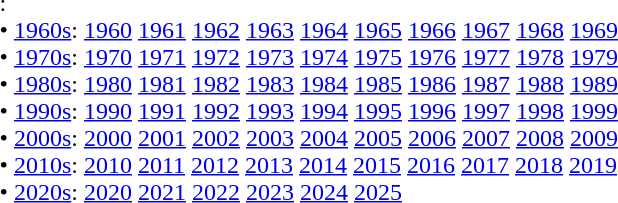<table id="toc" class="toc" summary="Contents" align="left">
<tr>
<td><strong></strong>: <br>• <a href='#'>1960s</a>: <a href='#'>1960</a> <a href='#'>1961</a> <a href='#'>1962</a> <a href='#'>1963</a> <a href='#'>1964</a> <a href='#'>1965</a> <a href='#'>1966</a> <a href='#'>1967</a> <a href='#'>1968</a> <a href='#'>1969</a> <br>• <a href='#'>1970s</a>: <a href='#'>1970</a> <a href='#'>1971</a> <a href='#'>1972</a> <a href='#'>1973</a> <a href='#'>1974</a> <a href='#'>1975</a> <a href='#'>1976</a> <a href='#'>1977</a> <a href='#'>1978</a> <a href='#'>1979</a> <br>• <a href='#'>1980s</a>: <a href='#'>1980</a> <a href='#'>1981</a> <a href='#'>1982</a> <a href='#'>1983</a> <a href='#'>1984</a> <a href='#'>1985</a> <a href='#'>1986</a> <a href='#'>1987</a> <a href='#'>1988</a> <a href='#'>1989</a> <br>• <a href='#'>1990s</a>: <a href='#'>1990</a> <a href='#'>1991</a> <a href='#'>1992</a> <a href='#'>1993</a> <a href='#'>1994</a> <a href='#'>1995</a> <a href='#'>1996</a> <a href='#'>1997</a> <a href='#'>1998</a> <a href='#'>1999</a> <br>• <a href='#'>2000s</a>: <a href='#'>2000</a> <a href='#'>2001</a> <a href='#'>2002</a> <a href='#'>2003</a> <a href='#'>2004</a> <a href='#'>2005</a> <a href='#'>2006</a> <a href='#'>2007</a> <a href='#'>2008</a> <a href='#'>2009</a> <br>• <a href='#'>2010s</a>: <a href='#'>2010</a> <a href='#'>2011</a> <a href='#'>2012</a> <a href='#'>2013</a> <a href='#'>2014</a> <a href='#'>2015</a> <a href='#'>2016</a> <a href='#'>2017</a> <a href='#'>2018</a> <a href='#'>2019</a> <br>• <a href='#'>2020s</a>: <a href='#'>2020</a> <a href='#'>2021</a> <a href='#'>2022</a> <a href='#'>2023</a> <a href='#'>2024</a> <a href='#'>2025</a></td>
</tr>
</table>
